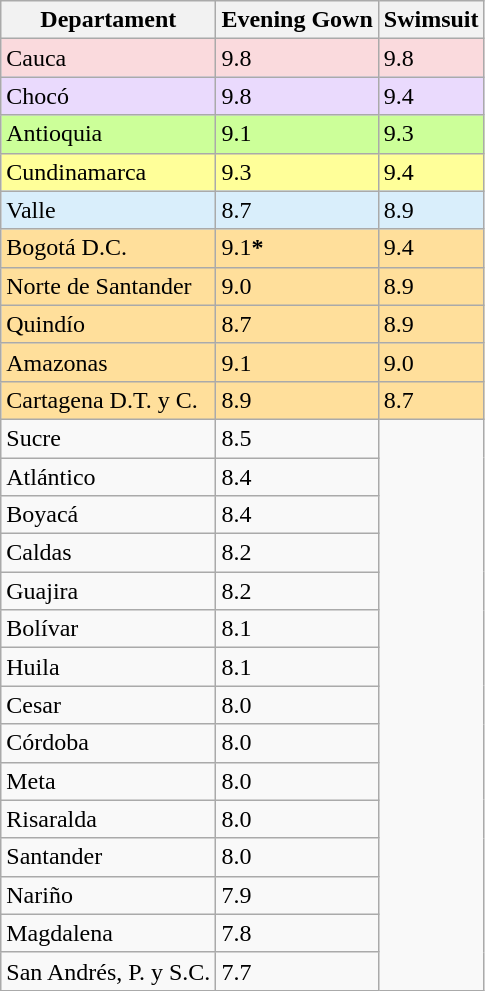<table class="wikitable sortable collapsible">
<tr>
<th>Departament</th>
<th>Evening Gown</th>
<th>Swimsuit</th>
</tr>
<tr>
<td style="background-color:#FADADD;">Cauca</td>
<td style="background-color:#FADADD;">9.8</td>
<td style="background-color:#FADADD;">9.8</td>
</tr>
<tr>
<td style="background-color:#eadafd;">Chocó</td>
<td style="background-color:#eadafd;">9.8</td>
<td style="background-color:#eadafd;">9.4</td>
</tr>
<tr>
<td style="background-color:#ccff99;">Antioquia</td>
<td style="background-color:#ccff99;">9.1</td>
<td style="background-color:#ccff99;">9.3</td>
</tr>
<tr>
<td style="background-color:#ffff99;">Cundinamarca</td>
<td style="background-color:#ffff99;">9.3</td>
<td style="background-color:#ffff99;">9.4</td>
</tr>
<tr>
<td style="background-color:#d9eefb;">Valle</td>
<td style="background-color:#d9eefb;">8.7</td>
<td style="background-color:#d9eefb;">8.9</td>
</tr>
<tr>
<td style="background-color:#ffdf9b;">Bogotá D.C.</td>
<td style="background-color:#ffdf9b;">9.1<strong>*</strong></td>
<td style="background-color:#ffdf9b;">9.4</td>
</tr>
<tr>
<td style="background-color:#ffdf9b;">Norte de Santander</td>
<td style="background-color:#ffdf9b;">9.0</td>
<td style="background-color:#ffdf9b;">8.9</td>
</tr>
<tr>
<td style="background-color:#ffdf9b;">Quindío</td>
<td style="background-color:#ffdf9b;">8.7</td>
<td style="background-color:#ffdf9b;">8.9</td>
</tr>
<tr>
<td style="background-color:#ffdf9b;">Amazonas</td>
<td style="background-color:#ffdf9b;">9.1</td>
<td style="background-color:#ffdf9b;">9.0</td>
</tr>
<tr>
<td style="background-color:#ffdf9b;">Cartagena D.T. y C.</td>
<td style="background-color:#ffdf9b;">8.9</td>
<td style="background-color:#ffdf9b;">8.7</td>
</tr>
<tr>
<td>Sucre</td>
<td>8.5</td>
</tr>
<tr>
<td>Atlántico</td>
<td>8.4</td>
</tr>
<tr>
<td>Boyacá</td>
<td>8.4</td>
</tr>
<tr>
<td>Caldas</td>
<td>8.2</td>
</tr>
<tr>
<td>Guajira</td>
<td>8.2</td>
</tr>
<tr>
<td>Bolívar</td>
<td>8.1</td>
</tr>
<tr>
<td>Huila</td>
<td>8.1</td>
</tr>
<tr>
<td>Cesar</td>
<td>8.0</td>
</tr>
<tr>
<td>Córdoba</td>
<td>8.0</td>
</tr>
<tr>
<td>Meta</td>
<td>8.0</td>
</tr>
<tr>
<td>Risaralda</td>
<td>8.0</td>
</tr>
<tr>
<td>Santander</td>
<td>8.0</td>
</tr>
<tr>
<td>Nariño</td>
<td>7.9</td>
</tr>
<tr>
<td>Magdalena</td>
<td>7.8</td>
</tr>
<tr>
<td>San Andrés, P. y S.C.</td>
<td>7.7</td>
</tr>
</table>
